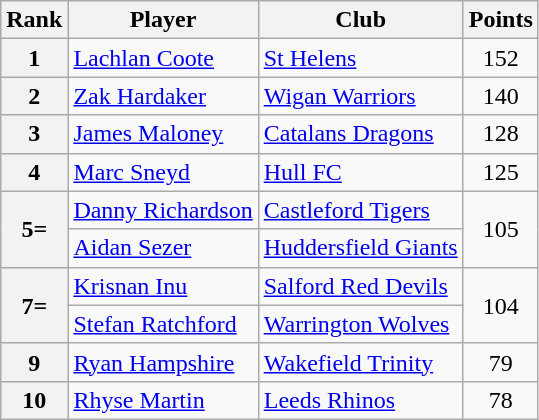<table class="wikitable" style="text-align:center">
<tr>
<th>Rank</th>
<th>Player</th>
<th>Club</th>
<th>Points</th>
</tr>
<tr>
<th>1</th>
<td align="left"> <a href='#'>Lachlan Coote</a></td>
<td align="left"> <a href='#'>St Helens</a></td>
<td>152</td>
</tr>
<tr>
<th>2</th>
<td align="left"> <a href='#'>Zak Hardaker</a></td>
<td align="left"> <a href='#'>Wigan Warriors</a></td>
<td>140</td>
</tr>
<tr>
<th>3</th>
<td align="left"> <a href='#'>James Maloney</a></td>
<td align="left"> <a href='#'>Catalans Dragons</a></td>
<td>128</td>
</tr>
<tr>
<th>4</th>
<td align="left"> <a href='#'>Marc Sneyd</a></td>
<td align="left"> <a href='#'>Hull FC</a></td>
<td>125</td>
</tr>
<tr>
<th rowspan=2>5=</th>
<td align="left"> <a href='#'>Danny Richardson</a></td>
<td align="left"> <a href='#'>Castleford Tigers</a></td>
<td Rowspan=2>105</td>
</tr>
<tr>
<td align="left"> <a href='#'>Aidan Sezer</a></td>
<td align="left"> <a href='#'>Huddersfield Giants</a></td>
</tr>
<tr>
<th rowspan=2>7=</th>
<td align="left"> <a href='#'>Krisnan Inu</a></td>
<td align="left"> <a href='#'>Salford Red Devils</a></td>
<td Rowspan=2>104</td>
</tr>
<tr>
<td align="left"> <a href='#'>Stefan Ratchford</a></td>
<td align="left"> <a href='#'>Warrington Wolves</a></td>
</tr>
<tr>
<th>9</th>
<td align="left"> <a href='#'>Ryan Hampshire</a></td>
<td align="left"> <a href='#'>Wakefield Trinity</a></td>
<td>79</td>
</tr>
<tr>
<th>10</th>
<td align="left"> <a href='#'>Rhyse Martin</a></td>
<td align="left"> <a href='#'>Leeds Rhinos</a></td>
<td>78</td>
</tr>
</table>
